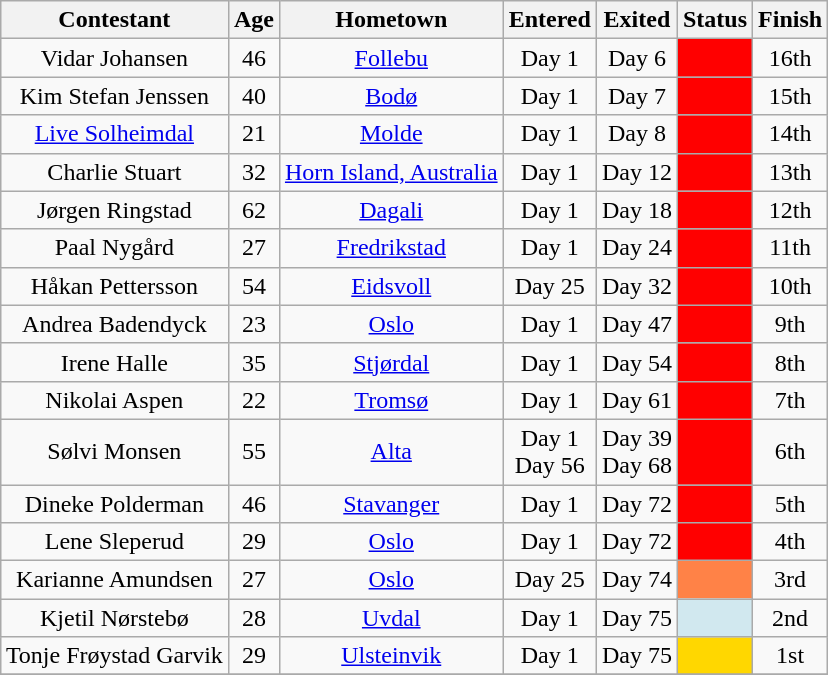<table class="wikitable sortable" style="margin:auto; text-align:center">
<tr>
<th>Contestant</th>
<th>Age</th>
<th>Hometown</th>
<th>Entered</th>
<th>Exited</th>
<th>Status</th>
<th>Finish</th>
</tr>
<tr>
<td>Vidar Johansen</td>
<td>46</td>
<td><a href='#'>Follebu</a></td>
<td>Day 1</td>
<td>Day 6</td>
<td style="background:#ff0000;"></td>
<td>16th</td>
</tr>
<tr>
<td>Kim Stefan Jenssen</td>
<td>40</td>
<td><a href='#'>Bodø</a></td>
<td>Day 1</td>
<td>Day 7</td>
<td style="background:#ff0000;"></td>
<td>15th</td>
</tr>
<tr>
<td><a href='#'>Live Solheimdal</a></td>
<td>21</td>
<td><a href='#'>Molde</a></td>
<td>Day 1</td>
<td>Day 8</td>
<td style="background:#ff0000;"></td>
<td>14th</td>
</tr>
<tr>
<td>Charlie Stuart</td>
<td>32</td>
<td><a href='#'>Horn Island, Australia</a></td>
<td>Day 1</td>
<td>Day 12</td>
<td style="background:#ff0000;"></td>
<td>13th</td>
</tr>
<tr>
<td>Jørgen Ringstad</td>
<td>62</td>
<td><a href='#'>Dagali</a></td>
<td>Day 1</td>
<td>Day 18</td>
<td style="background:#ff0000;"></td>
<td>12th</td>
</tr>
<tr>
<td>Paal Nygård</td>
<td>27</td>
<td><a href='#'>Fredrikstad</a></td>
<td>Day 1</td>
<td>Day 24</td>
<td style="background:#ff0000;"></td>
<td>11th</td>
</tr>
<tr>
<td>Håkan Pettersson</td>
<td>54</td>
<td><a href='#'>Eidsvoll</a></td>
<td>Day 25</td>
<td>Day 32</td>
<td style="background:#ff0000;"></td>
<td>10th</td>
</tr>
<tr>
<td>Andrea Badendyck</td>
<td>23</td>
<td><a href='#'>Oslo</a></td>
<td>Day 1</td>
<td>Day 47</td>
<td style="background:#ff0000;"></td>
<td>9th</td>
</tr>
<tr>
<td>Irene Halle</td>
<td>35</td>
<td><a href='#'>Stjørdal</a></td>
<td>Day 1</td>
<td>Day 54</td>
<td style="background:#ff0000;"></td>
<td>8th</td>
</tr>
<tr>
<td>Nikolai Aspen</td>
<td>22</td>
<td><a href='#'>Tromsø</a></td>
<td>Day 1</td>
<td>Day 61</td>
<td style="background:#ff0000;"></td>
<td>7th</td>
</tr>
<tr>
<td>Sølvi Monsen</td>
<td>55</td>
<td><a href='#'>Alta</a></td>
<td>Day 1<br>Day 56</td>
<td>Day 39<br>Day 68</td>
<td style="background:#ff0000;"></td>
<td>6th</td>
</tr>
<tr>
<td>Dineke Polderman</td>
<td>46</td>
<td><a href='#'>Stavanger</a></td>
<td>Day 1</td>
<td>Day 72</td>
<td style="background:#ff0000;"></td>
<td>5th</td>
</tr>
<tr>
<td>Lene Sleperud</td>
<td>29</td>
<td><a href='#'>Oslo</a></td>
<td>Day 1</td>
<td>Day 72</td>
<td style="background:#ff0000;"></td>
<td>4th</td>
</tr>
<tr>
<td>Karianne Amundsen</td>
<td>27</td>
<td><a href='#'>Oslo</a></td>
<td>Day 25</td>
<td>Day 74</td>
<td style="background:#FF8247;"></td>
<td>3rd</td>
</tr>
<tr>
<td>Kjetil Nørstebø</td>
<td>28</td>
<td><a href='#'>Uvdal</a></td>
<td>Day 1</td>
<td>Day 75</td>
<td style="background:#D1E8EF;"></td>
<td>2nd</td>
</tr>
<tr>
<td>Tonje Frøystad Garvik</td>
<td>29</td>
<td><a href='#'>Ulsteinvik</a></td>
<td>Day 1</td>
<td>Day 75</td>
<td style="background:gold;"></td>
<td>1st</td>
</tr>
<tr>
</tr>
</table>
